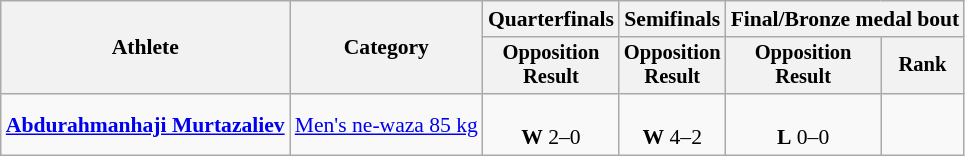<table class="wikitable" style="text-align:center; font-size:90%">
<tr>
<th rowspan=2>Athlete</th>
<th rowspan=2>Category</th>
<th>Quarterfinals</th>
<th>Semifinals</th>
<th colspan=2>Final/Bronze medal bout</th>
</tr>
<tr style="font-size:95%">
<th>Opposition<br>Result</th>
<th>Opposition<br>Result</th>
<th>Opposition<br>Result</th>
<th>Rank</th>
</tr>
<tr>
<td align=left><strong><a href='#'>Abdurahmanhaji Murtazaliev</a></strong></td>
<td align=left><a href='#'>Men's ne-waza 85 kg</a></td>
<td><br> <strong>W</strong> 2–0</td>
<td><br> <strong>W</strong> 4–2</td>
<td><br> <strong>L</strong> 0–0</td>
<td></td>
</tr>
</table>
